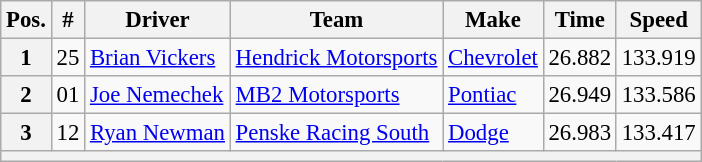<table class="wikitable" style="font-size:95%">
<tr>
<th>Pos.</th>
<th>#</th>
<th>Driver</th>
<th>Team</th>
<th>Make</th>
<th>Time</th>
<th>Speed</th>
</tr>
<tr>
<th>1</th>
<td>25</td>
<td><a href='#'>Brian Vickers</a></td>
<td><a href='#'>Hendrick Motorsports</a></td>
<td><a href='#'>Chevrolet</a></td>
<td>26.882</td>
<td>133.919</td>
</tr>
<tr>
<th>2</th>
<td>01</td>
<td><a href='#'>Joe Nemechek</a></td>
<td><a href='#'>MB2 Motorsports</a></td>
<td><a href='#'>Pontiac</a></td>
<td>26.949</td>
<td>133.586</td>
</tr>
<tr>
<th>3</th>
<td>12</td>
<td><a href='#'>Ryan Newman</a></td>
<td><a href='#'>Penske Racing South</a></td>
<td><a href='#'>Dodge</a></td>
<td>26.983</td>
<td>133.417</td>
</tr>
<tr>
<th colspan="7"></th>
</tr>
</table>
